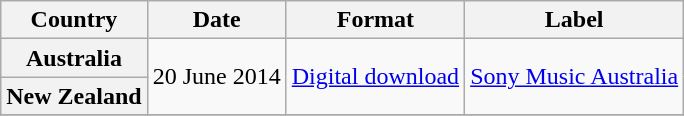<table class="wikitable plainrowheaders">
<tr>
<th scope="col">Country</th>
<th scope="col">Date</th>
<th scope="col">Format</th>
<th scope="col">Label</th>
</tr>
<tr>
<th scope="row">Australia</th>
<td rowspan="2">20 June 2014</td>
<td rowspan="2"><a href='#'>Digital download</a></td>
<td rowspan="2"><a href='#'>Sony Music Australia</a></td>
</tr>
<tr>
<th scope="row">New Zealand</th>
</tr>
<tr>
</tr>
</table>
